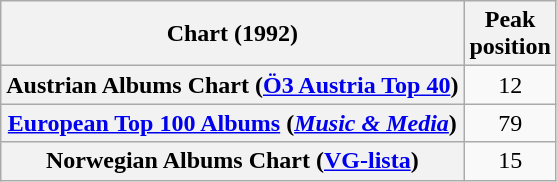<table class="wikitable sortable plainrowheaders">
<tr>
<th scope="col">Chart (1992)</th>
<th scope="col">Peak<br>position</th>
</tr>
<tr>
<th scope="row">Austrian Albums Chart (<a href='#'>Ö3 Austria Top 40</a>)</th>
<td align="center">12</td>
</tr>
<tr>
<th scope="row"><a href='#'>European Top 100 Albums</a> (<em><a href='#'>Music & Media</a></em>)</th>
<td align="center">79</td>
</tr>
<tr>
<th scope="row">Norwegian Albums Chart (<a href='#'>VG-lista</a>)</th>
<td align="center">15</td>
</tr>
</table>
